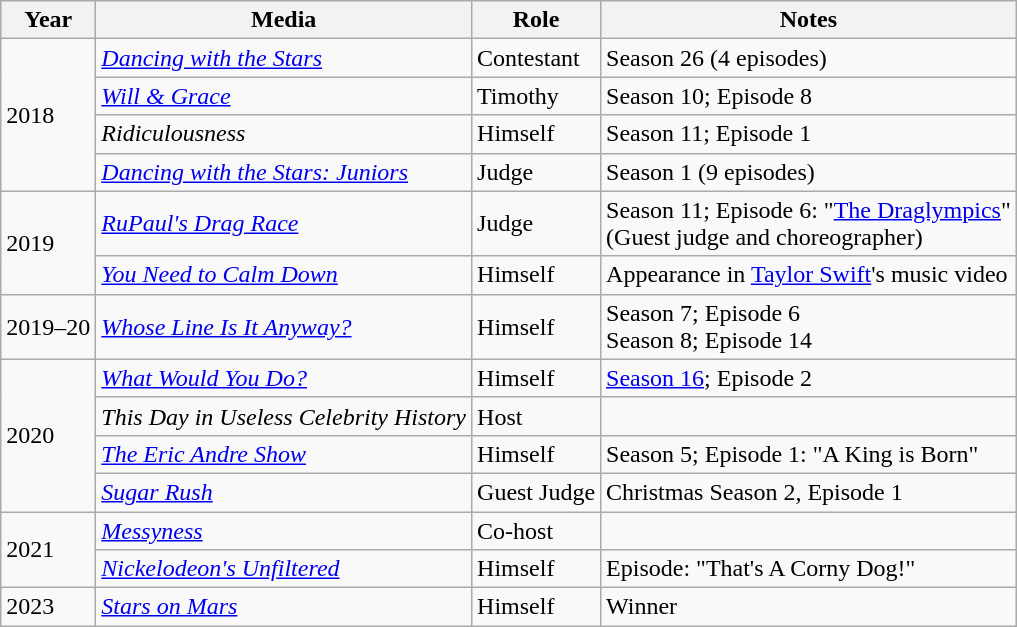<table class="wikitable">
<tr>
<th>Year</th>
<th>Media</th>
<th>Role</th>
<th>Notes</th>
</tr>
<tr>
<td rowspan="4">2018</td>
<td><em><a href='#'>Dancing with the Stars</a></em></td>
<td>Contestant</td>
<td>Season 26 (4 episodes)</td>
</tr>
<tr>
<td><em><a href='#'>Will & Grace</a></em></td>
<td>Timothy</td>
<td>Season 10; Episode 8</td>
</tr>
<tr>
<td><em>Ridiculousness</em></td>
<td>Himself</td>
<td>Season 11; Episode 1</td>
</tr>
<tr>
<td><em><a href='#'>Dancing with the Stars: Juniors</a></em></td>
<td>Judge</td>
<td>Season 1 (9 episodes)</td>
</tr>
<tr>
<td rowspan="2">2019</td>
<td><em><a href='#'>RuPaul's Drag Race</a></em></td>
<td>Judge</td>
<td>Season 11; Episode 6: "<a href='#'>The Draglympics</a>"<br> (Guest judge and choreographer)</td>
</tr>
<tr>
<td><em><a href='#'>You Need to Calm Down</a></em></td>
<td>Himself</td>
<td>Appearance in <a href='#'>Taylor Swift</a>'s music video</td>
</tr>
<tr>
<td>2019–20</td>
<td><em><a href='#'>Whose Line Is It Anyway?</a></em></td>
<td>Himself</td>
<td>Season 7; Episode 6<br>Season 8; Episode 14</td>
</tr>
<tr>
<td rowspan="4">2020</td>
<td><em><a href='#'>What Would You Do?</a></em></td>
<td>Himself</td>
<td><a href='#'>Season 16</a>; Episode 2</td>
</tr>
<tr>
<td><em>This Day in Useless Celebrity History</em></td>
<td>Host</td>
<td></td>
</tr>
<tr>
<td><em><a href='#'>The Eric Andre Show</a></em></td>
<td>Himself</td>
<td>Season 5; Episode 1: "A King is Born"</td>
</tr>
<tr>
<td><em><a href='#'>Sugar Rush</a></em></td>
<td>Guest Judge</td>
<td>Christmas Season 2, Episode 1</td>
</tr>
<tr>
<td rowspan="2">2021</td>
<td><em><a href='#'>Messyness</a></em></td>
<td>Co-host</td>
<td></td>
</tr>
<tr>
<td><em><a href='#'>Nickelodeon's Unfiltered</a></em></td>
<td>Himself</td>
<td>Episode: "That's A Corny Dog!"</td>
</tr>
<tr>
<td>2023</td>
<td><em><a href='#'>Stars on Mars</a></em></td>
<td>Himself</td>
<td>Winner</td>
</tr>
</table>
